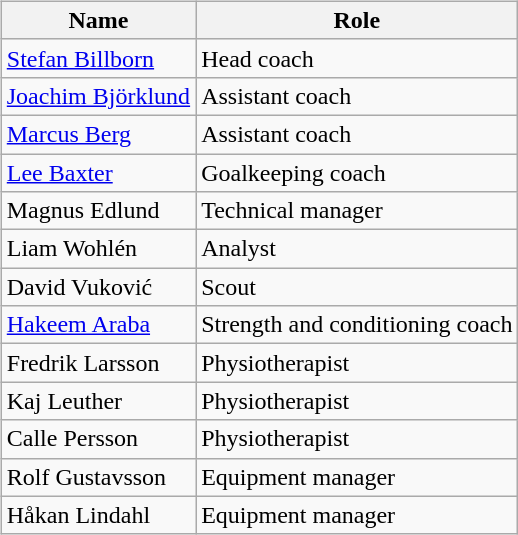<table>
<tr>
<td valign="top"><br><table class="wikitable">
<tr>
<th>Name</th>
<th>Role</th>
</tr>
<tr>
<td> <a href='#'>Stefan Billborn</a></td>
<td>Head coach</td>
</tr>
<tr>
<td> <a href='#'>Joachim Björklund</a></td>
<td>Assistant coach</td>
</tr>
<tr>
<td> <a href='#'>Marcus Berg</a></td>
<td>Assistant coach</td>
</tr>
<tr>
<td> <a href='#'>Lee Baxter</a></td>
<td>Goalkeeping coach</td>
</tr>
<tr>
<td> Magnus Edlund</td>
<td>Technical manager</td>
</tr>
<tr>
<td> Liam Wohlén</td>
<td>Analyst</td>
</tr>
<tr>
<td> David Vuković</td>
<td>Scout</td>
</tr>
<tr>
<td> <a href='#'>Hakeem Araba</a></td>
<td>Strength and conditioning coach</td>
</tr>
<tr>
<td> Fredrik Larsson</td>
<td>Physiotherapist</td>
</tr>
<tr>
<td> Kaj Leuther</td>
<td>Physiotherapist</td>
</tr>
<tr>
<td> Calle Persson</td>
<td>Physiotherapist</td>
</tr>
<tr>
<td> Rolf Gustavsson</td>
<td>Equipment manager</td>
</tr>
<tr>
<td> Håkan Lindahl</td>
<td>Equipment manager</td>
</tr>
</table>
</td>
</tr>
</table>
